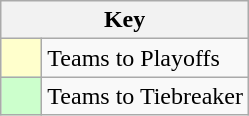<table class="wikitable" style="text-align: center;">
<tr>
<th colspan=2>Key</th>
</tr>
<tr>
<td style="background:#ffffcc; width:20px;"></td>
<td align=left>Teams to Playoffs</td>
</tr>
<tr>
<td style="background:#ccffcc; width:20px;"></td>
<td align=left>Teams to Tiebreaker</td>
</tr>
</table>
